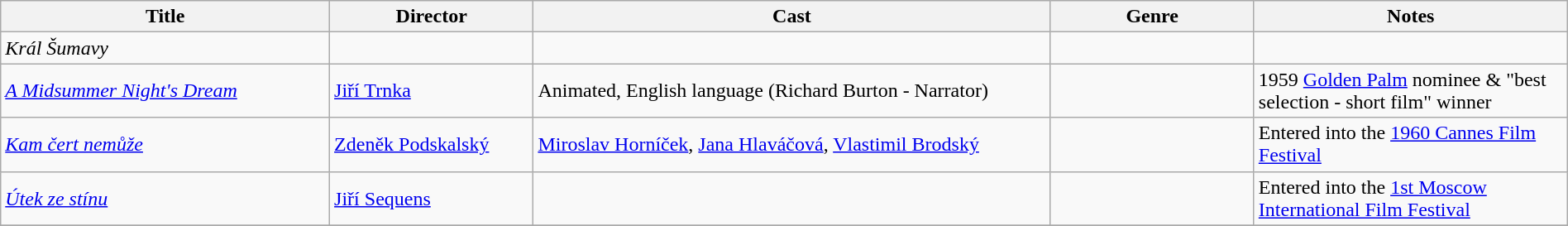<table class="wikitable" style="width:100%;">
<tr>
<th style="width:21%;">Title</th>
<th style="width:13%;">Director</th>
<th style="width:33%;">Cast</th>
<th style="width:13%;">Genre</th>
<th style="width:20%;">Notes</th>
</tr>
<tr>
<td><em>Král Šumavy</em></td>
<td></td>
<td></td>
<td></td>
<td></td>
</tr>
<tr>
<td><em><a href='#'>A Midsummer Night's Dream</a></em></td>
<td><a href='#'>Jiří Trnka</a></td>
<td>Animated, English language (Richard Burton - Narrator)</td>
<td></td>
<td>1959 <a href='#'>Golden Palm</a> nominee & "best selection - short film" winner</td>
</tr>
<tr>
<td><em><a href='#'>Kam čert nemůže</a></em></td>
<td><a href='#'>Zdeněk Podskalský</a></td>
<td><a href='#'>Miroslav Horníček</a>, <a href='#'>Jana Hlaváčová</a>, <a href='#'>Vlastimil Brodský</a></td>
<td></td>
<td>Entered into the <a href='#'>1960 Cannes Film Festival</a></td>
</tr>
<tr>
<td><em><a href='#'>Útek ze stínu</a></em></td>
<td><a href='#'>Jiří Sequens</a></td>
<td></td>
<td></td>
<td>Entered into the <a href='#'>1st Moscow International Film Festival</a></td>
</tr>
<tr>
</tr>
</table>
